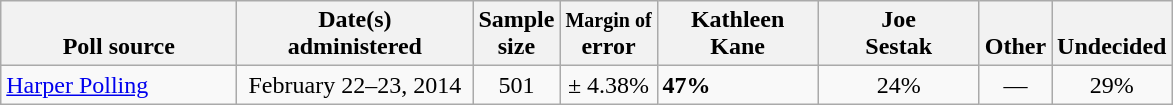<table class="wikitable">
<tr valign= bottom>
<th style="width:150px;">Poll source</th>
<th style="width:150px;">Date(s)<br>administered</th>
<th class=small>Sample<br>size</th>
<th><small>Margin of</small><br>error</th>
<th style="width:100px;">Kathleen<br>Kane</th>
<th style="width:100px;">Joe<br>Sestak</th>
<th>Other</th>
<th>Undecided</th>
</tr>
<tr>
<td><a href='#'>Harper Polling</a></td>
<td align=center>February 22–23, 2014</td>
<td align=center>501</td>
<td align=center>± 4.38%</td>
<td><strong>47%</strong></td>
<td align=center>24%</td>
<td align=center>—</td>
<td align=center>29%</td>
</tr>
</table>
